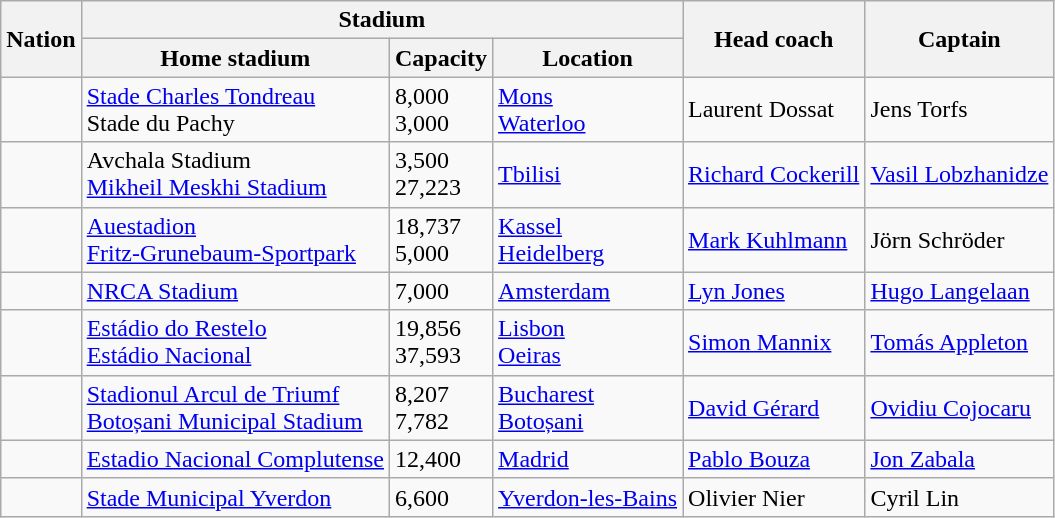<table class="wikitable">
<tr>
<th rowspan="2">Nation</th>
<th colspan="3">Stadium</th>
<th rowspan="2">Head coach</th>
<th rowspan="2">Captain</th>
</tr>
<tr>
<th>Home stadium</th>
<th>Capacity</th>
<th>Location</th>
</tr>
<tr>
<td></td>
<td><a href='#'>Stade Charles Tondreau</a><br>Stade du Pachy</td>
<td>8,000<br>3,000</td>
<td><a href='#'>Mons</a><br><a href='#'>Waterloo</a></td>
<td> Laurent Dossat</td>
<td>Jens Torfs</td>
</tr>
<tr>
<td></td>
<td>Avchala Stadium<br><a href='#'>Mikheil Meskhi Stadium</a></td>
<td>3,500<br>27,223</td>
<td><a href='#'>Tbilisi</a></td>
<td> <a href='#'>Richard Cockerill</a></td>
<td><a href='#'>Vasil Lobzhanidze</a></td>
</tr>
<tr>
<td></td>
<td><a href='#'>Auestadion</a><br><a href='#'>Fritz-Grunebaum-Sportpark</a></td>
<td>18,737<br>5,000</td>
<td><a href='#'>Kassel</a><br><a href='#'>Heidelberg</a></td>
<td> <a href='#'>Mark Kuhlmann</a></td>
<td>Jörn Schröder</td>
</tr>
<tr>
<td></td>
<td><a href='#'>NRCA Stadium</a></td>
<td>7,000</td>
<td><a href='#'>Amsterdam</a></td>
<td> <a href='#'>Lyn Jones</a></td>
<td><a href='#'>Hugo Langelaan</a></td>
</tr>
<tr>
<td></td>
<td><a href='#'>Estádio do Restelo</a><br><a href='#'>Estádio Nacional</a></td>
<td>19,856<br>37,593</td>
<td><a href='#'>Lisbon</a><br><a href='#'>Oeiras</a></td>
<td> <a href='#'>Simon Mannix</a></td>
<td><a href='#'>Tomás Appleton</a></td>
</tr>
<tr>
<td></td>
<td><a href='#'>Stadionul Arcul de Triumf</a><br><a href='#'>Botoșani Municipal Stadium</a></td>
<td>8,207<br>7,782</td>
<td><a href='#'>Bucharest</a><br><a href='#'>Botoșani</a></td>
<td> <a href='#'>David Gérard</a></td>
<td><a href='#'>Ovidiu Cojocaru</a></td>
</tr>
<tr>
<td></td>
<td><a href='#'>Estadio Nacional Complutense</a></td>
<td>12,400</td>
<td><a href='#'>Madrid</a></td>
<td> <a href='#'>Pablo Bouza</a></td>
<td><a href='#'>Jon Zabala</a></td>
</tr>
<tr>
<td></td>
<td><a href='#'>Stade Municipal Yverdon</a></td>
<td>6,600</td>
<td><a href='#'>Yverdon-les-Bains</a></td>
<td> Olivier Nier</td>
<td>Cyril Lin</td>
</tr>
</table>
